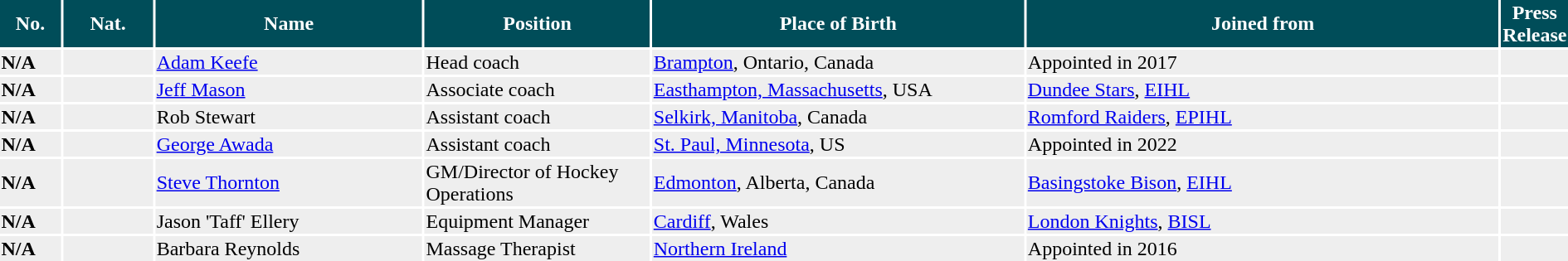<table>
<tr style="background:#004d59; color:white;">
<th width=4%>No.</th>
<th width=6%>Nat.</th>
<th width=18%>Name</th>
<th width=15%>Position</th>
<th width=25%>Place of Birth</th>
<th width=32%>Joined from</th>
<th width=10%>Press Release</th>
</tr>
<tr style="background:#eee;">
<td><strong>N/A</strong></td>
<td></td>
<td style="text-align:left;"><a href='#'>Adam Keefe</a></td>
<td>Head coach</td>
<td><a href='#'>Brampton</a>, Ontario, Canada</td>
<td style="text-align:left;">Appointed in 2017</td>
<td></td>
</tr>
<tr style="background:#eee;">
<td><strong>N/A</strong></td>
<td></td>
<td style="text-align:left;"><a href='#'>Jeff Mason</a></td>
<td>Associate coach</td>
<td><a href='#'>Easthampton, Massachusetts</a>, USA</td>
<td style="text-align:left;"><a href='#'>Dundee Stars</a>, <a href='#'>EIHL</a></td>
<td></td>
</tr>
<tr style="background:#eee;">
<td><strong>N/A</strong></td>
<td></td>
<td style="text-align:left;">Rob Stewart</td>
<td>Assistant coach</td>
<td><a href='#'>Selkirk, Manitoba</a>, Canada</td>
<td style="text-align:left;"><a href='#'>Romford Raiders</a>, <a href='#'>EPIHL</a></td>
<td></td>
</tr>
<tr style="background:#eee;">
<td><strong>N/A</strong></td>
<td></td>
<td style="text-align:left;"><a href='#'>George Awada</a></td>
<td>Assistant coach</td>
<td><a href='#'>St. Paul, Minnesota</a>, US</td>
<td style="text-align:left;">Appointed in 2022</td>
<td></td>
</tr>
<tr style="background:#eee;">
<td><strong>N/A</strong></td>
<td></td>
<td style="text-align:left;"><a href='#'>Steve Thornton</a></td>
<td>GM/Director of Hockey Operations</td>
<td><a href='#'>Edmonton</a>, Alberta, Canada</td>
<td style="text-align:left;"><a href='#'>Basingstoke Bison</a>, <a href='#'>EIHL</a></td>
<td></td>
</tr>
<tr style="background:#eee;">
<td><strong>N/A</strong></td>
<td></td>
<td style="text-align:left;">Jason 'Taff' Ellery</td>
<td>Equipment Manager</td>
<td><a href='#'>Cardiff</a>, Wales</td>
<td style="text-align:left;"><a href='#'>London Knights</a>, <a href='#'>BISL</a></td>
<td></td>
</tr>
<tr style="background:#eee;">
<td><strong>N/A</strong></td>
<td></td>
<td style="text-align:left;">Barbara Reynolds</td>
<td>Massage Therapist</td>
<td><a href='#'>Northern Ireland</a></td>
<td style="text-align:left;">Appointed in 2016</td>
<td></td>
</tr>
</table>
